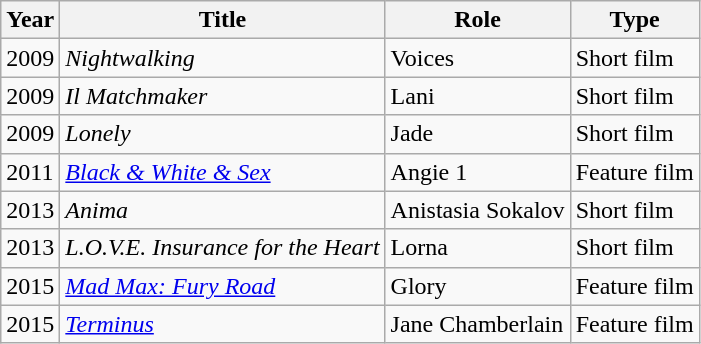<table class="wikitable">
<tr>
<th>Year</th>
<th>Title</th>
<th>Role</th>
<th>Type</th>
</tr>
<tr>
<td>2009</td>
<td><em>Nightwalking</em></td>
<td>Voices</td>
<td>Short film</td>
</tr>
<tr>
<td>2009</td>
<td><em>Il Matchmaker</em></td>
<td>Lani</td>
<td>Short film</td>
</tr>
<tr>
<td>2009</td>
<td><em>Lonely</em></td>
<td>Jade</td>
<td>Short film</td>
</tr>
<tr>
<td>2011</td>
<td><em><a href='#'>Black & White & Sex</a></em></td>
<td>Angie 1</td>
<td>Feature film</td>
</tr>
<tr>
<td>2013</td>
<td><em>Anima</em></td>
<td>Anistasia Sokalov</td>
<td>Short film</td>
</tr>
<tr>
<td>2013</td>
<td><em>L.O.V.E. Insurance for the Heart</em></td>
<td>Lorna</td>
<td>Short film</td>
</tr>
<tr>
<td>2015</td>
<td><em><a href='#'>Mad Max: Fury Road</a></em></td>
<td>Glory</td>
<td>Feature film</td>
</tr>
<tr>
<td>2015</td>
<td><em><a href='#'> Terminus</a></em></td>
<td>Jane Chamberlain</td>
<td>Feature film</td>
</tr>
</table>
